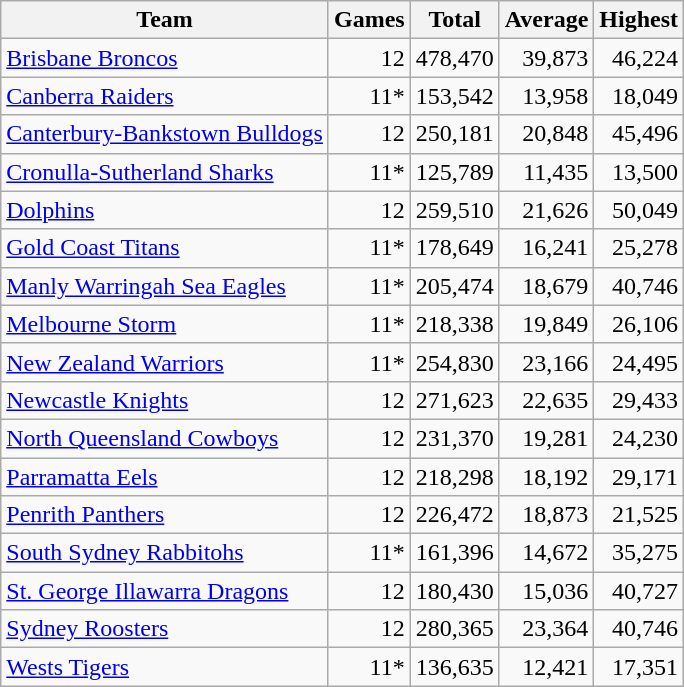<table class="wikitable sortable">
<tr>
<th>Team</th>
<th>Games</th>
<th>Total</th>
<th>Average</th>
<th>Highest</th>
</tr>
<tr>
<td><a href='#'>Brisbane Broncos</a></td>
<td style="text-align:right">12</td>
<td style="text-align:right">478,470</td>
<td style="text-align:right">39,873</td>
<td style="text-align:right">46,224</td>
</tr>
<tr>
<td><a href='#'>Canberra Raiders</a></td>
<td style="text-align:right">11*</td>
<td style="text-align:right">153,542</td>
<td style="text-align:right">13,958</td>
<td style="text-align:right">18,049</td>
</tr>
<tr>
<td><a href='#'>Canterbury-Bankstown Bulldogs</a></td>
<td style="text-align:right">12</td>
<td style="text-align:right">250,181</td>
<td style="text-align:right">20,848</td>
<td style="text-align:right">45,496</td>
</tr>
<tr>
<td><a href='#'>Cronulla-Sutherland Sharks</a></td>
<td style="text-align:right">11*</td>
<td style="text-align:right">125,789</td>
<td style="text-align:right">11,435</td>
<td style="text-align:right">13,500</td>
</tr>
<tr>
<td><a href='#'>Dolphins</a></td>
<td style="text-align:right">12</td>
<td style="text-align:right">259,510</td>
<td style="text-align:right">21,626</td>
<td style="text-align:right">50,049</td>
</tr>
<tr>
<td><a href='#'>Gold Coast Titans</a></td>
<td style="text-align:right">11*</td>
<td style="text-align:right">178,649</td>
<td style="text-align:right">16,241</td>
<td style="text-align:right">25,278</td>
</tr>
<tr>
<td><a href='#'>Manly Warringah Sea Eagles</a></td>
<td style="text-align:right">11*</td>
<td style="text-align:right">205,474</td>
<td style="text-align:right">18,679</td>
<td style="text-align:right">40,746</td>
</tr>
<tr>
<td><a href='#'>Melbourne Storm</a></td>
<td style="text-align:right">11*</td>
<td style="text-align:right">218,338</td>
<td style="text-align:right">19,849</td>
<td style="text-align:right">26,106</td>
</tr>
<tr>
<td><a href='#'>New Zealand Warriors</a></td>
<td style="text-align:right">11*</td>
<td style="text-align:right">254,830</td>
<td style="text-align:right">23,166</td>
<td style="text-align:right">24,495</td>
</tr>
<tr>
<td><a href='#'>Newcastle Knights</a></td>
<td style="text-align:right">12</td>
<td style="text-align:right">271,623</td>
<td style="text-align:right">22,635</td>
<td style="text-align:right">29,433</td>
</tr>
<tr>
<td><a href='#'>North Queensland Cowboys</a></td>
<td style="text-align:right">12</td>
<td style="text-align:right">231,370</td>
<td style="text-align:right">19,281</td>
<td style="text-align:right">24,230</td>
</tr>
<tr>
<td><a href='#'>Parramatta Eels</a></td>
<td style="text-align:right">12</td>
<td style="text-align:right">218,298</td>
<td style="text-align:right">18,192</td>
<td style="text-align:right">29,171</td>
</tr>
<tr>
<td><a href='#'>Penrith Panthers</a></td>
<td style="text-align:right">12</td>
<td style="text-align:right">226,472</td>
<td style="text-align:right">18,873</td>
<td style="text-align:right">21,525</td>
</tr>
<tr>
<td><a href='#'>South Sydney Rabbitohs</a></td>
<td style="text-align:right">11*</td>
<td style="text-align:right">161,396</td>
<td style="text-align:right">14,672</td>
<td style="text-align:right">35,275</td>
</tr>
<tr>
<td><a href='#'>St. George Illawarra Dragons</a></td>
<td style="text-align:right">12</td>
<td style="text-align:right">180,430</td>
<td style="text-align:right">15,036</td>
<td style="text-align:right">40,727</td>
</tr>
<tr>
<td><a href='#'>Sydney Roosters</a></td>
<td style="text-align:right">12</td>
<td style="text-align:right">280,365</td>
<td style="text-align:right">23,364</td>
<td style="text-align:right">40,746</td>
</tr>
<tr>
<td><a href='#'>Wests Tigers</a></td>
<td style="text-align:right">11*</td>
<td style="text-align:right">136,635</td>
<td style="text-align:right">12,421</td>
<td style="text-align:right">17,351</td>
</tr>
</table>
